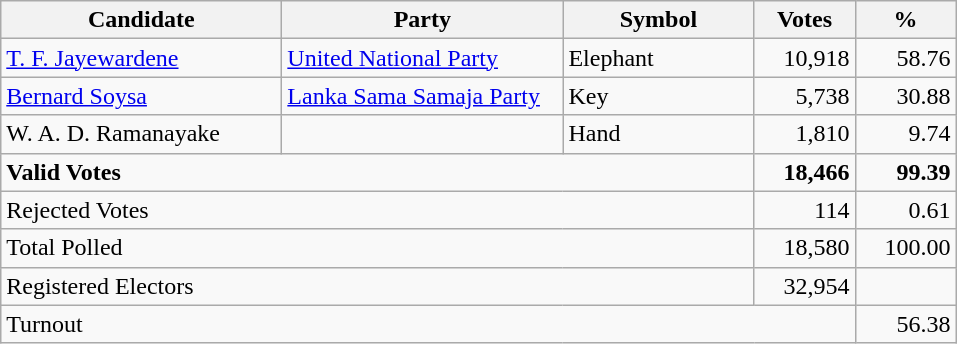<table class="wikitable" border="1" style="text-align:right;">
<tr>
<th align=left width="180">Candidate</th>
<th align=left width="180">Party</th>
<th align=left width="120">Symbol</th>
<th align=left width="60">Votes</th>
<th align=left width="60">%</th>
</tr>
<tr>
<td align=left><a href='#'>T. F. Jayewardene</a></td>
<td align=left><a href='#'>United National Party</a></td>
<td align=left>Elephant</td>
<td>10,918</td>
<td>58.76</td>
</tr>
<tr>
<td align=left><a href='#'>Bernard Soysa</a></td>
<td align=left><a href='#'>Lanka Sama Samaja Party</a></td>
<td align=left>Key</td>
<td>5,738</td>
<td>30.88</td>
</tr>
<tr>
<td align=left>W. A. D. Ramanayake</td>
<td></td>
<td align=left>Hand</td>
<td>1,810</td>
<td>9.74</td>
</tr>
<tr>
<td align=left colspan=3><strong>Valid Votes</strong></td>
<td><strong>18,466</strong></td>
<td><strong>99.39</strong></td>
</tr>
<tr>
<td align=left colspan=3>Rejected Votes</td>
<td>114</td>
<td>0.61</td>
</tr>
<tr>
<td align=left colspan=3>Total Polled</td>
<td>18,580</td>
<td>100.00</td>
</tr>
<tr>
<td align=left colspan=3>Registered Electors</td>
<td>32,954</td>
<td></td>
</tr>
<tr>
<td align=left colspan=4>Turnout</td>
<td>56.38</td>
</tr>
</table>
